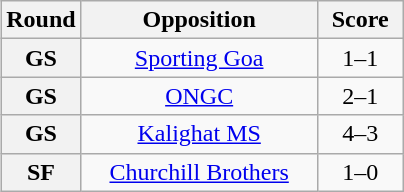<table class="wikitable plainrowheaders" style="text-align:center;margin-left:1em;float:right">
<tr>
<th scope=col width="25">Round</th>
<th scope=col width="150">Opposition</th>
<th scope=col width="50">Score</th>
</tr>
<tr>
<th scope=row style="text-align:center">GS</th>
<td><a href='#'>Sporting Goa</a></td>
<td>1–1</td>
</tr>
<tr>
<th scope=row style="text-align:center">GS</th>
<td><a href='#'>ONGC</a></td>
<td>2–1</td>
</tr>
<tr>
<th scope=row style="text-align:center">GS</th>
<td><a href='#'>Kalighat MS</a></td>
<td>4–3</td>
</tr>
<tr>
<th scope=row style="text-align:center">SF</th>
<td><a href='#'>Churchill Brothers</a></td>
<td>1–0</td>
</tr>
</table>
